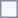<table style="border:1px solid #8888aa; background-color:#f7f8ff; padding:5px; font-size:95%; margin: 0px 12px 12px 0px;">
</table>
